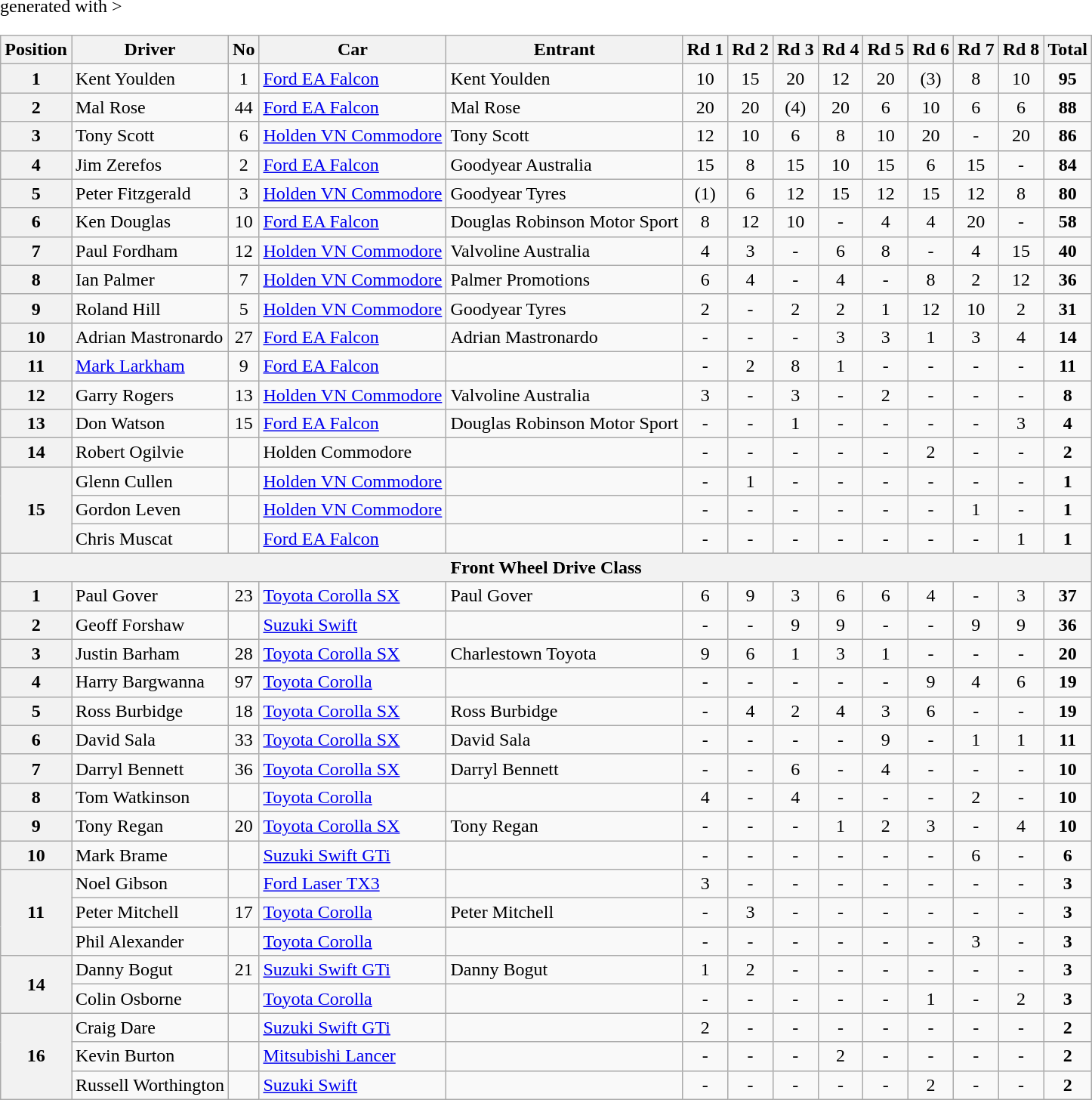<table class="wikitable" <hiddentext>generated with >
<tr style="font-weight:bold">
<th>Position</th>
<th>Driver</th>
<th>No</th>
<th>Car</th>
<th>Entrant</th>
<th>Rd 1</th>
<th>Rd 2</th>
<th>Rd 3</th>
<th>Rd 4</th>
<th>Rd 5</th>
<th>Rd 6</th>
<th>Rd 7</th>
<th>Rd 8</th>
<th>Total</th>
</tr>
<tr>
<th>1</th>
<td>Kent Youlden</td>
<td align="center">1</td>
<td><a href='#'>Ford EA Falcon</a></td>
<td>Kent Youlden</td>
<td align="center">10</td>
<td align="center">15</td>
<td align="center">20</td>
<td align="center">12</td>
<td align="center">20</td>
<td align="center">(3)</td>
<td align="center">8</td>
<td align="center">10</td>
<td align="center"><strong>95</strong></td>
</tr>
<tr>
<th>2</th>
<td>Mal Rose</td>
<td align="center">44</td>
<td><a href='#'>Ford EA Falcon</a></td>
<td>Mal Rose</td>
<td align="center">20</td>
<td align="center">20</td>
<td align="center">(4)</td>
<td align="center">20</td>
<td align="center">6</td>
<td align="center">10</td>
<td align="center">6</td>
<td align="center">6</td>
<td align="center"><strong>88</strong></td>
</tr>
<tr>
<th>3</th>
<td>Tony Scott</td>
<td align="center">6</td>
<td><a href='#'>Holden VN Commodore</a></td>
<td>Tony Scott</td>
<td align="center">12</td>
<td align="center">10</td>
<td align="center">6</td>
<td align="center">8</td>
<td align="center">10</td>
<td align="center">20</td>
<td align="center">-</td>
<td align="center">20</td>
<td align="center"><strong>86</strong></td>
</tr>
<tr>
<th>4</th>
<td>Jim Zerefos</td>
<td align="center">2</td>
<td><a href='#'>Ford EA Falcon</a></td>
<td>Goodyear Australia</td>
<td align="center">15</td>
<td align="center">8</td>
<td align="center">15</td>
<td align="center">10</td>
<td align="center">15</td>
<td align="center">6</td>
<td align="center">15</td>
<td align="center">-</td>
<td align="center"><strong>84</strong></td>
</tr>
<tr>
<th>5</th>
<td>Peter Fitzgerald</td>
<td align="center">3</td>
<td><a href='#'>Holden VN Commodore</a></td>
<td>Goodyear Tyres</td>
<td align="center">(1)</td>
<td align="center">6</td>
<td align="center">12</td>
<td align="center">15</td>
<td align="center">12</td>
<td align="center">15</td>
<td align="center">12</td>
<td align="center">8</td>
<td align="center"><strong>80</strong></td>
</tr>
<tr>
<th>6</th>
<td>Ken Douglas</td>
<td align="center">10</td>
<td><a href='#'>Ford EA Falcon</a></td>
<td>Douglas Robinson Motor Sport</td>
<td align="center">8</td>
<td align="center">12</td>
<td align="center">10</td>
<td align="center">-</td>
<td align="center">4</td>
<td align="center">4</td>
<td align="center">20</td>
<td align="center">-</td>
<td align="center"><strong>58</strong></td>
</tr>
<tr>
<th>7</th>
<td>Paul Fordham</td>
<td align="center">12</td>
<td><a href='#'>Holden VN Commodore</a></td>
<td>Valvoline Australia</td>
<td align="center">4</td>
<td align="center">3</td>
<td align="center">-</td>
<td align="center">6</td>
<td align="center">8</td>
<td align="center">-</td>
<td align="center">4</td>
<td align="center">15</td>
<td align="center"><strong>40</strong></td>
</tr>
<tr>
<th>8</th>
<td>Ian Palmer</td>
<td align="center">7</td>
<td><a href='#'>Holden VN Commodore</a></td>
<td>Palmer Promotions</td>
<td align="center">6</td>
<td align="center">4</td>
<td align="center">-</td>
<td align="center">4</td>
<td align="center">-</td>
<td align="center">8</td>
<td align="center">2</td>
<td align="center">12</td>
<td align="center"><strong>36</strong></td>
</tr>
<tr>
<th>9</th>
<td>Roland Hill</td>
<td align="center">5</td>
<td><a href='#'>Holden VN Commodore</a></td>
<td>Goodyear Tyres</td>
<td align="center">2</td>
<td align="center">-</td>
<td align="center">2</td>
<td align="center">2</td>
<td align="center">1</td>
<td align="center">12</td>
<td align="center">10</td>
<td align="center">2</td>
<td align="center"><strong>31</strong></td>
</tr>
<tr>
<th>10</th>
<td>Adrian Mastronardo</td>
<td align="center">27</td>
<td><a href='#'>Ford EA Falcon</a></td>
<td>Adrian Mastronardo</td>
<td align="center">-</td>
<td align="center">-</td>
<td align="center">-</td>
<td align="center">3</td>
<td align="center">3</td>
<td align="center">1</td>
<td align="center">3</td>
<td align="center">4</td>
<td align="center"><strong>14</strong></td>
</tr>
<tr>
<th>11</th>
<td><a href='#'>Mark Larkham</a></td>
<td align="center">9</td>
<td><a href='#'>Ford EA Falcon</a></td>
<td></td>
<td align="center">-</td>
<td align="center">2</td>
<td align="center">8</td>
<td align="center">1</td>
<td align="center">-</td>
<td align="center">-</td>
<td align="center">-</td>
<td align="center">-</td>
<td align="center"><strong>11</strong></td>
</tr>
<tr>
<th>12</th>
<td>Garry Rogers</td>
<td align="center">13</td>
<td><a href='#'>Holden VN Commodore</a></td>
<td>Valvoline Australia</td>
<td align="center">3</td>
<td align="center">-</td>
<td align="center">3</td>
<td align="center">-</td>
<td align="center">2</td>
<td align="center">-</td>
<td align="center">-</td>
<td align="center">-</td>
<td align="center"><strong>8</strong></td>
</tr>
<tr>
<th>13</th>
<td>Don Watson</td>
<td align="center">15</td>
<td><a href='#'>Ford EA Falcon</a></td>
<td>Douglas Robinson Motor Sport</td>
<td align="center">-</td>
<td align="center">-</td>
<td align="center">1</td>
<td align="center">-</td>
<td align="center">-</td>
<td align="center">-</td>
<td align="center">-</td>
<td align="center">3</td>
<td align="center"><strong>4</strong></td>
</tr>
<tr>
<th>14</th>
<td>Robert Ogilvie</td>
<td></td>
<td>Holden Commodore</td>
<td></td>
<td align="center">-</td>
<td align="center">-</td>
<td align="center">-</td>
<td align="center">-</td>
<td align="center">-</td>
<td align="center">2</td>
<td align="center">-</td>
<td align="center">-</td>
<td align="center"><strong>2</strong></td>
</tr>
<tr>
<th rowspan=3>15</th>
<td>Glenn Cullen</td>
<td></td>
<td><a href='#'>Holden VN Commodore</a></td>
<td></td>
<td align="center">-</td>
<td align="center">1</td>
<td align="center">-</td>
<td align="center">-</td>
<td align="center">-</td>
<td align="center">-</td>
<td align="center">-</td>
<td align="center">-</td>
<td align="center"><strong>1</strong></td>
</tr>
<tr>
<td>Gordon Leven</td>
<td></td>
<td><a href='#'>Holden VN Commodore</a></td>
<td></td>
<td align="center">-</td>
<td align="center">-</td>
<td align="center">-</td>
<td align="center">-</td>
<td align="center">-</td>
<td align="center">-</td>
<td align="center">1</td>
<td align="center">-</td>
<td align="center"><strong>1</strong></td>
</tr>
<tr>
<td>Chris Muscat</td>
<td></td>
<td><a href='#'>Ford EA Falcon</a></td>
<td></td>
<td align="center">-</td>
<td align="center">-</td>
<td align="center">-</td>
<td align="center">-</td>
<td align="center">-</td>
<td align="center">-</td>
<td align="center">-</td>
<td align="center">1</td>
<td align="center"><strong>1</strong></td>
</tr>
<tr>
<th colspan=14 align="center">Front Wheel Drive Class</th>
</tr>
<tr>
<th>1</th>
<td>Paul Gover</td>
<td align="center">23</td>
<td><a href='#'>Toyota Corolla SX</a></td>
<td>Paul Gover</td>
<td align="center">6</td>
<td align="center">9</td>
<td align="center">3</td>
<td align="center">6</td>
<td align="center">6</td>
<td align="center">4</td>
<td align="center">-</td>
<td align="center">3</td>
<td align="center"><strong>37</strong></td>
</tr>
<tr>
<th>2</th>
<td>Geoff Forshaw</td>
<td></td>
<td><a href='#'>Suzuki Swift</a></td>
<td></td>
<td align="center">-</td>
<td align="center">-</td>
<td align="center">9</td>
<td align="center">9</td>
<td align="center">-</td>
<td align="center">-</td>
<td align="center">9</td>
<td align="center">9</td>
<td align="center"><strong>36</strong></td>
</tr>
<tr>
<th>3</th>
<td>Justin Barham</td>
<td align="center">28</td>
<td><a href='#'>Toyota Corolla SX</a></td>
<td>Charlestown Toyota</td>
<td align="center">9</td>
<td align="center">6</td>
<td align="center">1</td>
<td align="center">3</td>
<td align="center">1</td>
<td align="center">-</td>
<td align="center">-</td>
<td align="center">-</td>
<td align="center"><strong>20</strong></td>
</tr>
<tr>
<th>4</th>
<td>Harry Bargwanna</td>
<td align="center">97</td>
<td><a href='#'>Toyota Corolla</a></td>
<td></td>
<td align="center">-</td>
<td align="center">-</td>
<td align="center">-</td>
<td align="center">-</td>
<td align="center">-</td>
<td align="center">9</td>
<td align="center">4</td>
<td align="center">6</td>
<td align="center"><strong>19</strong></td>
</tr>
<tr>
<th>5</th>
<td>Ross Burbidge</td>
<td align="center">18</td>
<td><a href='#'>Toyota Corolla SX</a></td>
<td>Ross Burbidge</td>
<td align="center">-</td>
<td align="center">4</td>
<td align="center">2</td>
<td align="center">4</td>
<td align="center">3</td>
<td align="center">6</td>
<td align="center">-</td>
<td align="center">-</td>
<td align="center"><strong>19</strong></td>
</tr>
<tr>
<th>6</th>
<td>David Sala</td>
<td align="center">33</td>
<td><a href='#'>Toyota Corolla SX</a></td>
<td>David Sala</td>
<td align="center">-</td>
<td align="center">-</td>
<td align="center">-</td>
<td align="center">-</td>
<td align="center">9</td>
<td align="center">-</td>
<td align="center">1</td>
<td align="center">1</td>
<td align="center"><strong>11</strong></td>
</tr>
<tr>
<th>7</th>
<td>Darryl Bennett</td>
<td align="center">36</td>
<td><a href='#'>Toyota Corolla SX</a></td>
<td>Darryl Bennett</td>
<td align="center">-</td>
<td align="center">-</td>
<td align="center">6</td>
<td align="center">-</td>
<td align="center">4</td>
<td align="center">-</td>
<td align="center">-</td>
<td align="center">-</td>
<td align="center"><strong>10</strong></td>
</tr>
<tr>
<th>8</th>
<td>Tom Watkinson</td>
<td></td>
<td><a href='#'>Toyota Corolla</a></td>
<td></td>
<td align="center">4</td>
<td align="center">-</td>
<td align="center">4</td>
<td align="center">-</td>
<td align="center">-</td>
<td align="center">-</td>
<td align="center">2</td>
<td align="center">-</td>
<td align="center"><strong>10</strong></td>
</tr>
<tr>
<th>9</th>
<td>Tony Regan</td>
<td align="center">20</td>
<td><a href='#'>Toyota Corolla SX</a></td>
<td>Tony Regan</td>
<td align="center">-</td>
<td align="center">-</td>
<td align="center">-</td>
<td align="center">1</td>
<td align="center">2</td>
<td align="center">3</td>
<td align="center">-</td>
<td align="center">4</td>
<td align="center"><strong>10</strong></td>
</tr>
<tr>
<th>10</th>
<td>Mark Brame</td>
<td></td>
<td><a href='#'>Suzuki Swift GTi</a></td>
<td></td>
<td align="center">-</td>
<td align="center">-</td>
<td align="center">-</td>
<td align="center">-</td>
<td align="center">-</td>
<td align="center">-</td>
<td align="center">6</td>
<td align="center">-</td>
<td align="center"><strong>6</strong></td>
</tr>
<tr>
<th rowspan=3>11</th>
<td>Noel Gibson</td>
<td></td>
<td><a href='#'>Ford Laser TX3</a></td>
<td></td>
<td align="center">3</td>
<td align="center">-</td>
<td align="center">-</td>
<td align="center">-</td>
<td align="center">-</td>
<td align="center">-</td>
<td align="center">-</td>
<td align="center">-</td>
<td align="center"><strong>3</strong></td>
</tr>
<tr>
<td>Peter Mitchell</td>
<td align="center">17</td>
<td><a href='#'>Toyota Corolla</a></td>
<td>Peter Mitchell</td>
<td align="center">-</td>
<td align="center">3</td>
<td align="center">-</td>
<td align="center">-</td>
<td align="center">-</td>
<td align="center">-</td>
<td align="center">-</td>
<td align="center">-</td>
<td align="center"><strong>3</strong></td>
</tr>
<tr>
<td>Phil Alexander</td>
<td></td>
<td><a href='#'>Toyota Corolla</a></td>
<td></td>
<td align="center">-</td>
<td align="center">-</td>
<td align="center">-</td>
<td align="center">-</td>
<td align="center">-</td>
<td align="center">-</td>
<td align="center">3</td>
<td align="center">-</td>
<td align="center"><strong>3</strong></td>
</tr>
<tr>
<th rowspan=2>14</th>
<td>Danny Bogut</td>
<td align="center">21</td>
<td><a href='#'>Suzuki Swift GTi</a></td>
<td>Danny Bogut</td>
<td align="center">1</td>
<td align="center">2</td>
<td align="center">-</td>
<td align="center">-</td>
<td align="center">-</td>
<td align="center">-</td>
<td align="center">-</td>
<td align="center">-</td>
<td align="center"><strong>3</strong></td>
</tr>
<tr>
<td>Colin Osborne</td>
<td></td>
<td><a href='#'>Toyota Corolla</a></td>
<td></td>
<td align="center">-</td>
<td align="center">-</td>
<td align="center">-</td>
<td align="center">-</td>
<td align="center">-</td>
<td align="center">1</td>
<td align="center">-</td>
<td align="center">2</td>
<td align="center"><strong>3</strong></td>
</tr>
<tr>
<th rowspan=3>16</th>
<td>Craig Dare</td>
<td></td>
<td><a href='#'>Suzuki Swift GTi</a></td>
<td></td>
<td align="center">2</td>
<td align="center">-</td>
<td align="center">-</td>
<td align="center">-</td>
<td align="center">-</td>
<td align="center">-</td>
<td align="center">-</td>
<td align="center">-</td>
<td align="center"><strong>2</strong></td>
</tr>
<tr>
<td>Kevin Burton</td>
<td align="center"></td>
<td><a href='#'>Mitsubishi Lancer</a></td>
<td></td>
<td align="center">-</td>
<td align="center">-</td>
<td align="center">-</td>
<td align="center">2</td>
<td align="center">-</td>
<td align="center">-</td>
<td align="center">-</td>
<td align="center">-</td>
<td align="center"><strong>2</strong></td>
</tr>
<tr>
<td>Russell Worthington</td>
<td></td>
<td><a href='#'>Suzuki Swift</a></td>
<td></td>
<td align="center">-</td>
<td align="center">-</td>
<td align="center">-</td>
<td align="center">-</td>
<td align="center">-</td>
<td align="center">2</td>
<td align="center">-</td>
<td align="center">-</td>
<td align="center"><strong>2</strong></td>
</tr>
</table>
